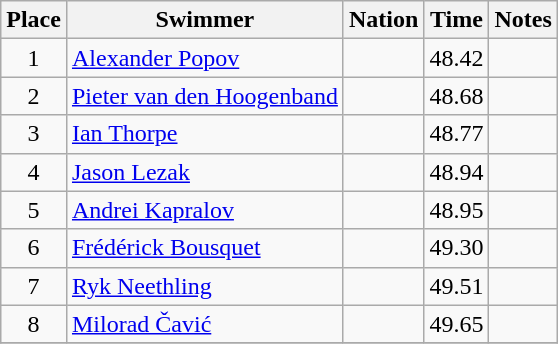<table class="wikitable sortable" style="text-align:center">
<tr>
<th>Place</th>
<th>Swimmer</th>
<th>Nation</th>
<th>Time</th>
<th>Notes</th>
</tr>
<tr>
<td>1</td>
<td align=left><a href='#'>Alexander Popov</a></td>
<td align=left></td>
<td>48.42</td>
<td></td>
</tr>
<tr>
<td>2</td>
<td align=left><a href='#'>Pieter van den Hoogenband</a></td>
<td align=left></td>
<td>48.68</td>
<td></td>
</tr>
<tr>
<td>3</td>
<td align=left><a href='#'>Ian Thorpe</a></td>
<td align=left></td>
<td>48.77</td>
<td></td>
</tr>
<tr>
<td>4</td>
<td align=left><a href='#'>Jason Lezak</a></td>
<td align=left></td>
<td>48.94</td>
<td></td>
</tr>
<tr>
<td>5</td>
<td align=left><a href='#'>Andrei Kapralov</a></td>
<td align=left></td>
<td>48.95</td>
<td></td>
</tr>
<tr>
<td>6</td>
<td align=left><a href='#'>Frédérick Bousquet</a></td>
<td align=left></td>
<td>49.30</td>
<td></td>
</tr>
<tr>
<td>7</td>
<td align=left><a href='#'>Ryk Neethling</a></td>
<td align=left></td>
<td>49.51</td>
<td></td>
</tr>
<tr>
<td>8</td>
<td align=left><a href='#'>Milorad Čavić</a></td>
<td align=left></td>
<td>49.65</td>
<td></td>
</tr>
<tr>
</tr>
</table>
